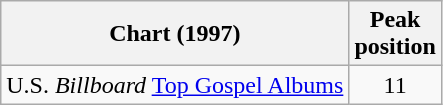<table class="wikitable sortable">
<tr>
<th align="left">Chart (1997)</th>
<th align="left">Peak<br>position</th>
</tr>
<tr>
<td align="left">U.S. <em>Billboard</em> <a href='#'>Top Gospel Albums</a></td>
<td style="text-align:center;">11</td>
</tr>
</table>
